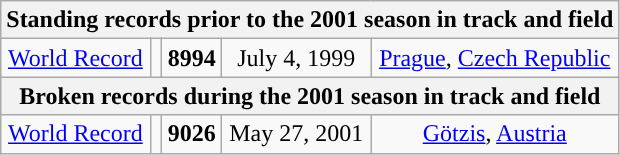<table class="wikitable" style=" text-align:center;">
<tr>
<th colspan="5">Standing records prior to the 2001 season in track and field</th>
</tr>
<tr>
<td><a href='#'>World Record</a></td>
<td></td>
<td><strong>8994</strong></td>
<td>July 4, 1999</td>
<td> <a href='#'>Prague</a>, <a href='#'>Czech Republic</a></td>
</tr>
<tr>
<th colspan="5">Broken records during the 2001 season in track and field</th>
</tr>
<tr>
<td><a href='#'>World Record</a></td>
<td></td>
<td><strong>9026</strong></td>
<td>May 27, 2001</td>
<td> <a href='#'>Götzis</a>, <a href='#'>Austria</a></td>
</tr>
</table>
